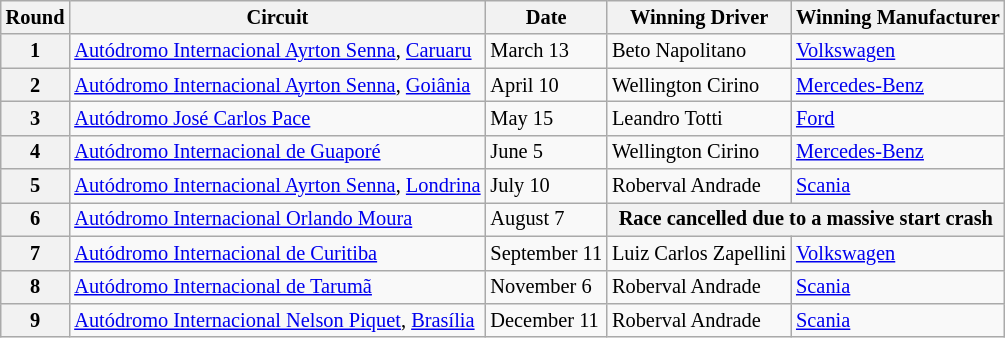<table class="wikitable" style="font-size: 85%;">
<tr>
<th>Round</th>
<th>Circuit</th>
<th>Date</th>
<th>Winning Driver</th>
<th>Winning Manufacturer</th>
</tr>
<tr>
<th>1</th>
<td><a href='#'>Autódromo Internacional Ayrton Senna</a>, <a href='#'>Caruaru</a></td>
<td>March 13</td>
<td>Beto Napolitano</td>
<td><a href='#'>Volkswagen</a></td>
</tr>
<tr>
<th>2</th>
<td><a href='#'>Autódromo Internacional Ayrton Senna</a>, <a href='#'>Goiânia</a></td>
<td>April 10</td>
<td>Wellington Cirino</td>
<td><a href='#'>Mercedes-Benz</a></td>
</tr>
<tr>
<th>3</th>
<td><a href='#'>Autódromo José Carlos Pace</a></td>
<td>May 15</td>
<td>Leandro Totti</td>
<td><a href='#'>Ford</a></td>
</tr>
<tr>
<th>4</th>
<td><a href='#'>Autódromo Internacional de Guaporé</a></td>
<td>June 5</td>
<td>Wellington Cirino</td>
<td><a href='#'>Mercedes-Benz</a></td>
</tr>
<tr>
<th>5</th>
<td><a href='#'>Autódromo Internacional Ayrton Senna</a>, <a href='#'>Londrina</a></td>
<td>July 10</td>
<td>Roberval Andrade</td>
<td><a href='#'>Scania</a></td>
</tr>
<tr>
<th>6</th>
<td><a href='#'>Autódromo Internacional Orlando Moura</a></td>
<td>August 7</td>
<th colspan=2>Race cancelled due to a massive start crash</th>
</tr>
<tr>
<th>7</th>
<td><a href='#'>Autódromo Internacional de Curitiba</a></td>
<td>September 11</td>
<td>Luiz Carlos Zapellini</td>
<td><a href='#'>Volkswagen</a></td>
</tr>
<tr>
<th>8</th>
<td><a href='#'>Autódromo Internacional de Tarumã</a></td>
<td>November 6</td>
<td>Roberval Andrade</td>
<td><a href='#'>Scania</a></td>
</tr>
<tr>
<th>9</th>
<td><a href='#'>Autódromo Internacional Nelson Piquet</a>, <a href='#'>Brasília</a></td>
<td>December 11</td>
<td>Roberval Andrade</td>
<td><a href='#'>Scania</a></td>
</tr>
</table>
